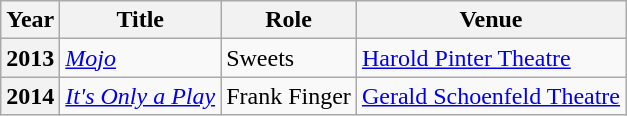<table class="wikitable plainrowheaders sortable">
<tr>
<th scope="col">Year</th>
<th scope="col">Title</th>
<th scope="col" class="unsortable">Role</th>
<th scope="col" class="unsortable">Venue</th>
</tr>
<tr>
<th scope="row">2013</th>
<td><em><a href='#'>Mojo</a></em></td>
<td>Sweets</td>
<td><a href='#'>Harold Pinter Theatre</a></td>
</tr>
<tr>
<th scope="row">2014</th>
<td><em><a href='#'>It's Only a Play</a></em></td>
<td>Frank Finger</td>
<td><a href='#'>Gerald Schoenfeld Theatre</a></td>
</tr>
</table>
